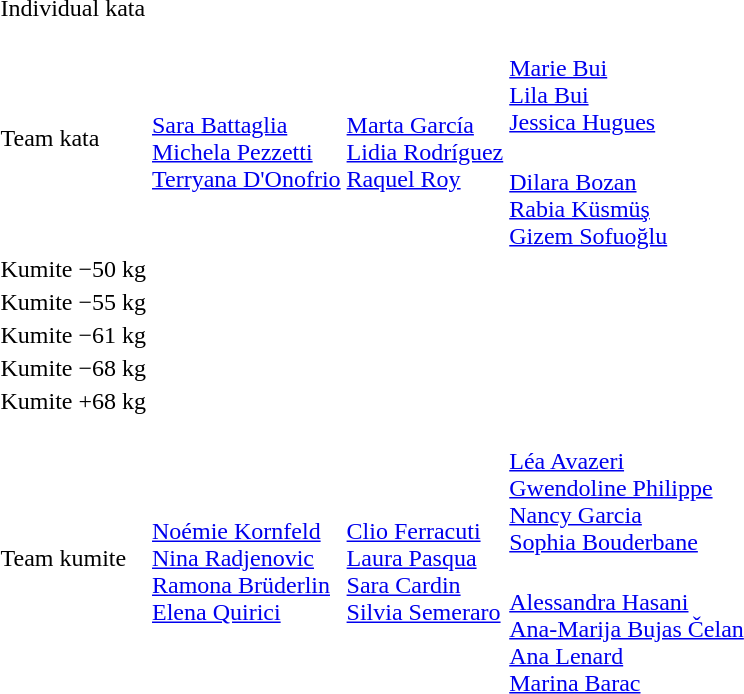<table>
<tr>
<td rowspan=2>Individual kata</td>
<td rowspan=2></td>
<td rowspan=2></td>
<td></td>
</tr>
<tr>
<td></td>
</tr>
<tr>
<td rowspan=2>Team kata</td>
<td rowspan=2><br><a href='#'>Sara Battaglia</a><br><a href='#'>Michela Pezzetti</a><br><a href='#'>Terryana D'Onofrio</a></td>
<td rowspan=2><br><a href='#'>Marta García</a><br><a href='#'>Lidia Rodríguez</a><br><a href='#'>Raquel Roy</a></td>
<td><br><a href='#'>Marie Bui</a><br><a href='#'>Lila Bui</a><br><a href='#'>Jessica Hugues</a></td>
</tr>
<tr>
<td><br><a href='#'>Dilara Bozan</a><br><a href='#'>Rabia Küsmüş</a><br><a href='#'>Gizem Sofuoğlu</a></td>
</tr>
<tr>
<td rowspan=2>Kumite −50 kg</td>
<td rowspan=2></td>
<td rowspan=2></td>
<td></td>
</tr>
<tr>
<td></td>
</tr>
<tr>
<td rowspan=2>Kumite −55 kg</td>
<td rowspan=2></td>
<td rowspan=2></td>
<td></td>
</tr>
<tr>
<td></td>
</tr>
<tr>
<td rowspan=2>Kumite −61 kg</td>
<td rowspan=2></td>
<td rowspan=2></td>
<td></td>
</tr>
<tr>
<td></td>
</tr>
<tr>
<td rowspan=2>Kumite −68 kg</td>
<td rowspan=2></td>
<td rowspan=2></td>
<td></td>
</tr>
<tr>
<td></td>
</tr>
<tr>
<td rowspan=2>Kumite +68 kg</td>
<td rowspan=2></td>
<td rowspan=2></td>
<td></td>
</tr>
<tr>
<td></td>
</tr>
<tr>
<td rowspan=2>Team kumite</td>
<td rowspan=2><br><a href='#'>Noémie Kornfeld</a><br><a href='#'>Nina Radjenovic</a><br><a href='#'>Ramona Brüderlin</a><br><a href='#'>Elena Quirici</a></td>
<td rowspan=2><br><a href='#'>Clio Ferracuti</a><br><a href='#'>Laura Pasqua</a><br><a href='#'>Sara Cardin</a><br><a href='#'>Silvia Semeraro</a></td>
<td><br><a href='#'>Léa Avazeri</a><br><a href='#'>Gwendoline Philippe</a><br><a href='#'>Nancy Garcia</a><br><a href='#'>Sophia Bouderbane</a></td>
</tr>
<tr>
<td><br><a href='#'>Alessandra Hasani</a><br><a href='#'>Ana-Marija Bujas Čelan</a><br><a href='#'>Ana Lenard</a><br><a href='#'>Marina Barac</a></td>
</tr>
</table>
